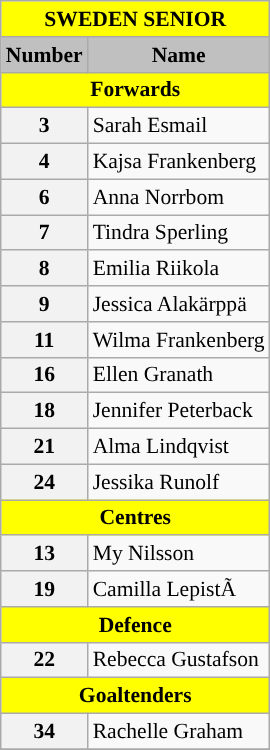<table class="wikitable" style="text-align:left; font-size:90%;">
<tr>
<th style=background:Yellow colspan=3>SWEDEN SENIOR</th>
</tr>
<tr>
<th style="background:silver;">Number</th>
<th style="background:silver;">Name</th>
</tr>
<tr>
<th style=background:Yellow colspan=3>Forwards</th>
</tr>
<tr>
<th>3</th>
<td>Sarah Esmail </td>
</tr>
<tr>
<th>4</th>
<td>Kajsa Frankenberg</td>
</tr>
<tr>
<th>6</th>
<td>Anna Norrbom</td>
</tr>
<tr>
<th>7</th>
<td>Tindra Sperling</td>
</tr>
<tr>
<th>8</th>
<td>Emilia Riikola</td>
</tr>
<tr>
<th>9</th>
<td>Jessica Alakärppä </td>
</tr>
<tr>
<th>11</th>
<td>Wilma Frankenberg</td>
</tr>
<tr>
<th>16</th>
<td>Ellen Granath</td>
</tr>
<tr>
<th>18</th>
<td>Jennifer Peterback</td>
</tr>
<tr>
<th>21</th>
<td>Alma Lindqvist</td>
</tr>
<tr>
<th>24</th>
<td>Jessika Runolf</td>
</tr>
<tr>
<th style=background:Yellow colspan=3>Centres</th>
</tr>
<tr>
<th>13</th>
<td>My Nilsson</td>
</tr>
<tr>
<th>19</th>
<td>Camilla LepistÃ</td>
</tr>
<tr>
<th style=background:Yellow colspan=3>Defence</th>
</tr>
<tr>
<th>22</th>
<td>Rebecca Gustafson</td>
</tr>
<tr>
<th style=background:Yellow colspan=3>Goaltenders</th>
</tr>
<tr>
<th>34</th>
<td>Rachelle Graham</td>
</tr>
<tr>
</tr>
</table>
